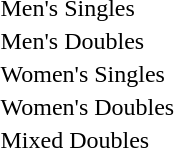<table>
<tr>
<td>Men's Singles</td>
<td></td>
<td></td>
<td></td>
</tr>
<tr>
<td>Men's Doubles</td>
<td></td>
<td></td>
<td></td>
</tr>
<tr>
<td>Women's Singles</td>
<td></td>
<td></td>
<td></td>
</tr>
<tr>
<td>Women's Doubles</td>
<td></td>
<td></td>
<td></td>
</tr>
<tr>
<td>Mixed Doubles</td>
<td></td>
<td></td>
<td></td>
</tr>
</table>
